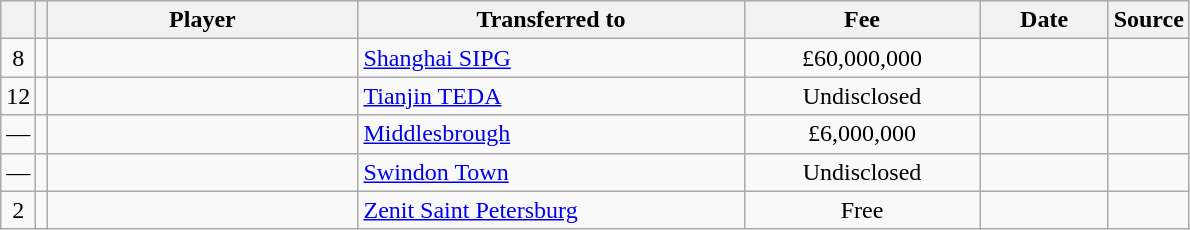<table class="wikitable plainrowheaders sortable">
<tr>
<th></th>
<th></th>
<th scope="col" style="width:200px;">Player</th>
<th scope="col" style="width:250px;">Transferred to</th>
<th scope="col" style="width:150px;">Fee</th>
<th scope="col" style="width:78px;">Date</th>
<th>Source</th>
</tr>
<tr>
<td align=center>8</td>
<td align=center></td>
<td></td>
<td> <a href='#'>Shanghai SIPG</a></td>
<td align=center>£60,000,000</td>
<td align=center></td>
<td align=center></td>
</tr>
<tr>
<td align=center>12</td>
<td align=center></td>
<td></td>
<td> <a href='#'>Tianjin TEDA</a></td>
<td align=center>Undisclosed</td>
<td align=center></td>
<td align=center></td>
</tr>
<tr>
<td align=center>—</td>
<td align=center></td>
<td></td>
<td> <a href='#'>Middlesbrough</a></td>
<td align=center>£6,000,000</td>
<td align=center></td>
<td align=center></td>
</tr>
<tr>
<td align=center>—</td>
<td align=center></td>
<td></td>
<td> <a href='#'>Swindon Town</a></td>
<td align=center>Undisclosed</td>
<td align=center></td>
<td align=center></td>
</tr>
<tr>
<td align=center>2</td>
<td align=center></td>
<td></td>
<td> <a href='#'>Zenit Saint Petersburg</a></td>
<td align=center>Free</td>
<td align=center></td>
<td align=center></td>
</tr>
</table>
